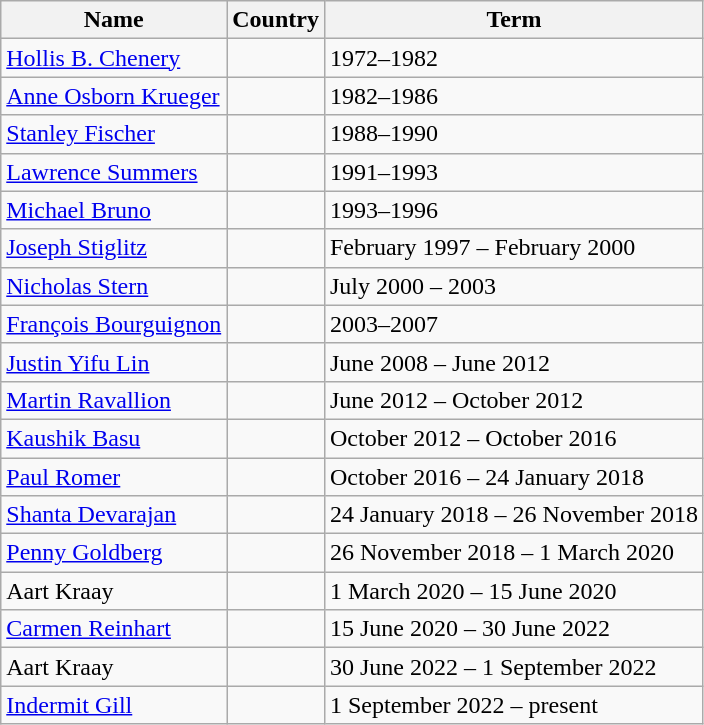<table class="wikitable">
<tr>
<th>Name</th>
<th>Country</th>
<th>Term</th>
</tr>
<tr>
<td><a href='#'>Hollis B. Chenery</a></td>
<td></td>
<td>1972–1982</td>
</tr>
<tr>
<td><a href='#'>Anne Osborn Krueger</a></td>
<td></td>
<td>1982–1986</td>
</tr>
<tr>
<td><a href='#'>Stanley Fischer</a></td>
<td></td>
<td>1988–1990</td>
</tr>
<tr>
<td><a href='#'>Lawrence Summers</a></td>
<td></td>
<td>1991–1993</td>
</tr>
<tr>
<td><a href='#'>Michael Bruno</a></td>
<td></td>
<td>1993–1996</td>
</tr>
<tr>
<td><a href='#'>Joseph Stiglitz</a></td>
<td></td>
<td>February 1997 – February 2000</td>
</tr>
<tr>
<td><a href='#'>Nicholas Stern</a></td>
<td></td>
<td>July 2000 – 2003</td>
</tr>
<tr>
<td><a href='#'>François Bourguignon</a></td>
<td></td>
<td>2003–2007</td>
</tr>
<tr>
<td><a href='#'>Justin Yifu Lin</a></td>
<td></td>
<td>June 2008 – June 2012</td>
</tr>
<tr>
<td><a href='#'>Martin Ravallion</a><br></td>
<td></td>
<td>June 2012 – October 2012</td>
</tr>
<tr>
<td><a href='#'>Kaushik Basu</a></td>
<td></td>
<td>October 2012 – October 2016</td>
</tr>
<tr>
<td><a href='#'>Paul Romer</a></td>
<td></td>
<td>October 2016 – 24 January 2018</td>
</tr>
<tr>
<td><a href='#'>Shanta Devarajan</a><br></td>
<td></td>
<td>24 January 2018 – 26 November 2018</td>
</tr>
<tr>
<td><a href='#'>Penny Goldberg</a></td>
<td></td>
<td>26 November 2018 – 1 March 2020</td>
</tr>
<tr>
<td>Aart Kraay<br></td>
<td></td>
<td>1 March 2020 – 15 June 2020</td>
</tr>
<tr>
<td><a href='#'>Carmen Reinhart</a></td>
<td></td>
<td>15 June 2020 – 30 June 2022</td>
</tr>
<tr>
<td>Aart Kraay<br></td>
<td></td>
<td>30 June 2022 – 1 September 2022</td>
</tr>
<tr>
<td><a href='#'>Indermit Gill</a></td>
<td></td>
<td>1 September 2022 – present</td>
</tr>
</table>
